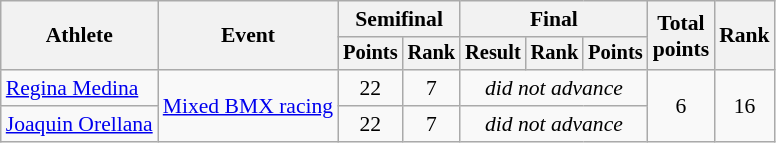<table class="wikitable" style="text-align:center;font-size:90%">
<tr>
<th rowspan=2>Athlete</th>
<th rowspan=2>Event</th>
<th colspan=2>Semifinal</th>
<th colspan=3>Final</th>
<th rowspan=2>Total<br>points</th>
<th rowspan=2>Rank</th>
</tr>
<tr style="font-size:95%">
<th>Points</th>
<th>Rank</th>
<th>Result</th>
<th>Rank</th>
<th>Points</th>
</tr>
<tr>
<td align=left><a href='#'>Regina Medina</a></td>
<td rowspan=2><a href='#'>Mixed BMX racing</a></td>
<td>22</td>
<td>7</td>
<td Colspan=3><em>did not advance</em></td>
<td rowspan=2>6</td>
<td rowspan=2>16</td>
</tr>
<tr>
<td align=left><a href='#'>Joaquin Orellana</a></td>
<td>22</td>
<td>7</td>
<td Colspan=3><em>did not advance</em></td>
</tr>
</table>
